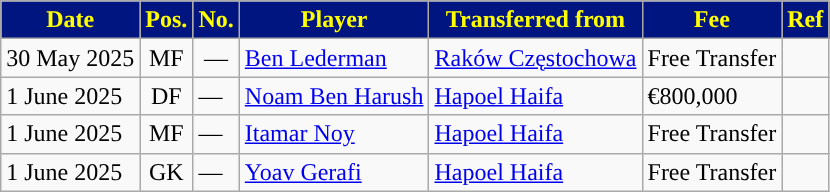<table class="wikitable plainrowheaders sortable">
<tr>
<th style="background:#00157F; color:#FFFF00; ">Date</th>
<th style="background:#00157F; color:#FFFF00; ">Pos.</th>
<th style="background:#00157F; color:#FFFF00; ">No.</th>
<th style="background:#00157F; color:#FFFF00; ">Player</th>
<th style="background:#00157F; color:#FFFF00; ">Transferred from</th>
<th style="background:#00157F; color:#FFFF00; ">Fee</th>
<th style="background:#00157F; color:#FFFF00; ">Ref</th>
</tr>
<tr>
<td>30 May 2025</td>
<td style="text-align:center;">MF</td>
<td style="text-align:center;">—</td>
<td style="text-align:left;"> <a href='#'>Ben Lederman</a></td>
<td style="text-align:left;"> <a href='#'>Raków Częstochowa</a></td>
<td>Free Transfer</td>
<td></td>
</tr>
<tr>
<td>1 June 2025</td>
<td style="text-align: center;">DF</td>
<td>—</td>
<td> <a href='#'>Noam Ben Harush</a></td>
<td> <a href='#'>Hapoel Haifa</a></td>
<td>€800,000</td>
<td></td>
</tr>
<tr>
<td>1 June 2025</td>
<td style="text-align: center;">MF</td>
<td>—</td>
<td> <a href='#'>Itamar Noy</a></td>
<td> <a href='#'>Hapoel Haifa</a></td>
<td>Free Transfer</td>
<td></td>
</tr>
<tr>
<td>1 June 2025</td>
<td style="text-align: center;">GK</td>
<td>—</td>
<td> <a href='#'>Yoav Gerafi</a></td>
<td> <a href='#'>Hapoel Haifa</a></td>
<td>Free Transfer</td>
<td></td>
</tr>
</table>
